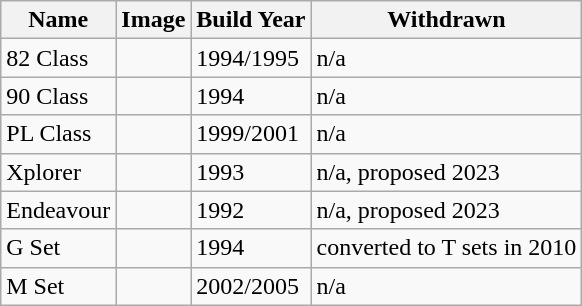<table class="wikitable">
<tr>
<th>Name</th>
<th>Image</th>
<th>Build Year</th>
<th>Withdrawn</th>
</tr>
<tr>
<td>82 Class</td>
<td></td>
<td>1994/1995</td>
<td>n/a</td>
</tr>
<tr>
<td>90 Class</td>
<td></td>
<td>1994</td>
<td>n/a</td>
</tr>
<tr>
<td>PL Class</td>
<td></td>
<td>1999/2001</td>
<td>n/a</td>
</tr>
<tr>
<td>Xplorer</td>
<td></td>
<td>1993</td>
<td>n/a, proposed 2023</td>
</tr>
<tr>
<td>Endeavour</td>
<td></td>
<td>1992</td>
<td>n/a, proposed 2023</td>
</tr>
<tr>
<td>G Set</td>
<td></td>
<td>1994</td>
<td>converted to T sets in 2010</td>
</tr>
<tr>
<td>M Set</td>
<td></td>
<td>2002/2005</td>
<td>n/a</td>
</tr>
</table>
